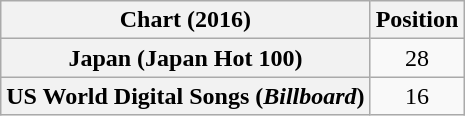<table class="wikitable plainrowheaders" style="text-align:center">
<tr>
<th scope="col">Chart (2016)</th>
<th scope="col">Position</th>
</tr>
<tr>
<th scope="row">Japan (Japan Hot 100)</th>
<td>28</td>
</tr>
<tr>
<th scope="row">US World Digital Songs (<em>Billboard</em>)</th>
<td>16</td>
</tr>
</table>
